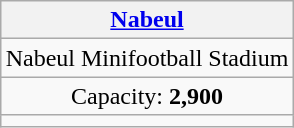<table class="wikitable" style="margin:auto;text-align:center">
<tr>
<th><a href='#'>Nabeul</a></th>
</tr>
<tr>
<td>Nabeul Minifootball Stadium</td>
</tr>
<tr>
<td>Capacity: <strong>2,900</strong></td>
</tr>
<tr>
<td></td>
</tr>
</table>
